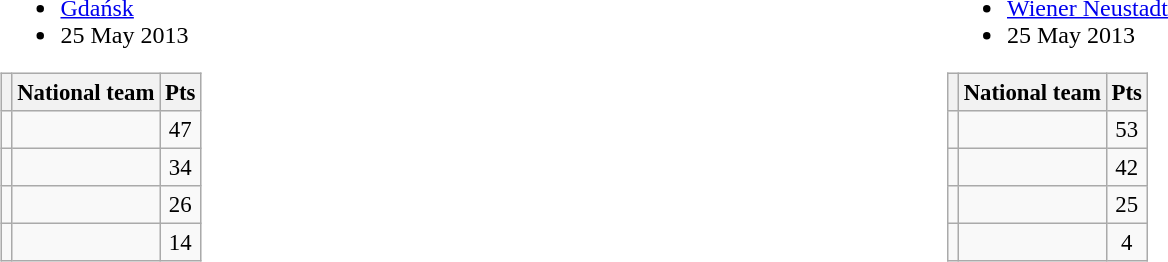<table width=100%>
<tr>
<td width=25%><br><ul><li> <a href='#'>Gdańsk</a></li><li>25 May 2013 </li></ul><table class=wikitable style="font-size: 95%">
<tr>
<th></th>
<th>National team</th>
<th>Pts</th>
</tr>
<tr align=center >
<td></td>
<td align=left></td>
<td>47</td>
</tr>
<tr align=center>
<td></td>
<td align=left></td>
<td>34</td>
</tr>
<tr align=center>
<td></td>
<td align=left></td>
<td>26</td>
</tr>
<tr align=center>
<td></td>
<td align=left></td>
<td>14</td>
</tr>
</table>
</td>
<td width=25%><br><ul><li> <a href='#'>Wiener Neustadt</a></li><li>25 May 2013 </li></ul><table class=wikitable style="font-size: 95%">
<tr>
<th></th>
<th>National team</th>
<th>Pts</th>
</tr>
<tr align=center >
<td></td>
<td align=left></td>
<td>53</td>
</tr>
<tr align=center >
<td></td>
<td align=left></td>
<td>42</td>
</tr>
<tr align=center>
<td></td>
<td align=left></td>
<td>25</td>
</tr>
<tr align=center>
<td></td>
<td align=left></td>
<td>4</td>
</tr>
</table>
</td>
</tr>
</table>
